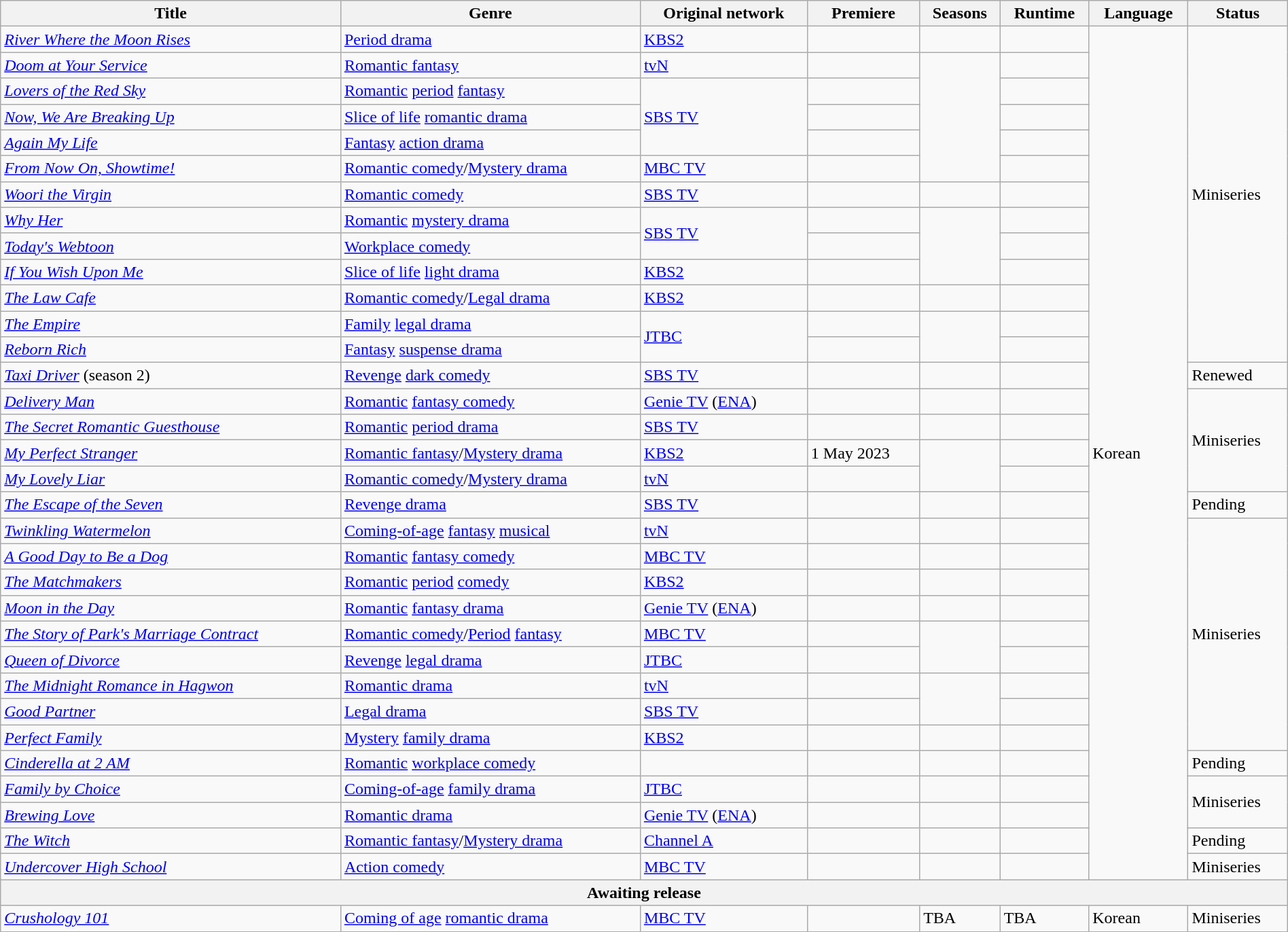<table class="wikitable sortable" style="width:100%;">
<tr>
<th>Title</th>
<th>Genre</th>
<th>Original network</th>
<th>Premiere</th>
<th>Seasons</th>
<th>Runtime</th>
<th>Language</th>
<th>Status</th>
</tr>
<tr>
<td><em><a href='#'>River Where the Moon Rises</a></em></td>
<td><a href='#'>Period drama</a></td>
<td><a href='#'>KBS2</a></td>
<td></td>
<td></td>
<td></td>
<td rowspan="33">Korean</td>
<td rowspan="13">Miniseries</td>
</tr>
<tr>
<td><em><a href='#'>Doom at Your Service</a></em></td>
<td><a href='#'>Romantic fantasy</a></td>
<td><a href='#'>tvN</a></td>
<td></td>
<td rowspan="5"></td>
<td></td>
</tr>
<tr>
<td><em><a href='#'>Lovers of the Red Sky</a></em></td>
<td><a href='#'>Romantic</a> <a href='#'>period</a> <a href='#'>fantasy</a></td>
<td rowspan="3"><a href='#'>SBS TV</a></td>
<td></td>
<td></td>
</tr>
<tr>
<td><em><a href='#'>Now, We Are Breaking Up</a></em></td>
<td><a href='#'>Slice of life</a> <a href='#'>romantic drama</a></td>
<td></td>
<td></td>
</tr>
<tr>
<td><em><a href='#'>Again My Life</a></em></td>
<td><a href='#'>Fantasy</a> <a href='#'>action drama</a></td>
<td></td>
<td></td>
</tr>
<tr>
<td><em><a href='#'>From Now On, Showtime!</a></em></td>
<td><a href='#'>Romantic comedy</a>/<a href='#'>Mystery drama</a></td>
<td><a href='#'>MBC TV</a></td>
<td></td>
<td></td>
</tr>
<tr>
<td><em><a href='#'>Woori the Virgin</a></em></td>
<td><a href='#'>Romantic comedy</a></td>
<td><a href='#'>SBS TV</a></td>
<td></td>
<td></td>
<td></td>
</tr>
<tr>
<td><em><a href='#'>Why Her</a></em></td>
<td><a href='#'>Romantic</a> <a href='#'>mystery drama</a></td>
<td rowspan="2"><a href='#'>SBS TV</a></td>
<td></td>
<td rowspan="3"></td>
<td></td>
</tr>
<tr>
<td><em><a href='#'>Today's Webtoon</a></em></td>
<td><a href='#'>Workplace comedy</a></td>
<td></td>
<td></td>
</tr>
<tr>
<td><em><a href='#'>If You Wish Upon Me</a></em></td>
<td><a href='#'>Slice of life</a> <a href='#'>light drama</a></td>
<td><a href='#'>KBS2</a></td>
<td></td>
<td></td>
</tr>
<tr>
<td><em><a href='#'>The Law Cafe</a></em></td>
<td><a href='#'>Romantic comedy</a>/<a href='#'>Legal drama</a></td>
<td><a href='#'>KBS2</a></td>
<td></td>
<td></td>
<td></td>
</tr>
<tr>
<td><em><a href='#'>The Empire</a></em></td>
<td><a href='#'>Family</a> <a href='#'>legal drama</a></td>
<td rowspan="2"><a href='#'>JTBC</a></td>
<td></td>
<td rowspan="2"></td>
<td></td>
</tr>
<tr>
<td><em><a href='#'>Reborn Rich</a></em></td>
<td><a href='#'>Fantasy</a> <a href='#'>suspense drama</a></td>
<td></td>
<td></td>
</tr>
<tr>
<td><em><a href='#'>Taxi Driver</a></em> (season 2)</td>
<td><a href='#'>Revenge</a> <a href='#'>dark comedy</a></td>
<td><a href='#'>SBS TV</a></td>
<td></td>
<td></td>
<td></td>
<td>Renewed</td>
</tr>
<tr>
<td><em><a href='#'>Delivery Man</a></em></td>
<td><a href='#'>Romantic</a> <a href='#'>fantasy comedy</a></td>
<td><a href='#'>Genie TV</a> (<a href='#'>ENA</a>)</td>
<td></td>
<td></td>
<td></td>
<td rowspan="4">Miniseries</td>
</tr>
<tr>
<td><em><a href='#'>The Secret Romantic Guesthouse</a></em></td>
<td><a href='#'>Romantic</a> <a href='#'>period drama</a></td>
<td><a href='#'>SBS TV</a></td>
<td></td>
<td></td>
<td></td>
</tr>
<tr>
<td><em><a href='#'>My Perfect Stranger</a></em></td>
<td><a href='#'>Romantic fantasy</a>/<a href='#'>Mystery drama</a></td>
<td><a href='#'>KBS2</a></td>
<td>1 May 2023</td>
<td rowspan="2"></td>
<td></td>
</tr>
<tr>
<td><em><a href='#'>My Lovely Liar</a></em></td>
<td><a href='#'>Romantic comedy</a>/<a href='#'>Mystery drama</a></td>
<td><a href='#'>tvN</a></td>
<td></td>
<td></td>
</tr>
<tr>
<td><em><a href='#'>The Escape of the Seven</a></em></td>
<td><a href='#'>Revenge drama</a></td>
<td><a href='#'>SBS TV</a></td>
<td></td>
<td></td>
<td></td>
<td>Pending</td>
</tr>
<tr>
<td><em><a href='#'>Twinkling Watermelon</a></em></td>
<td><a href='#'>Coming-of-age</a> <a href='#'>fantasy</a> <a href='#'>musical</a></td>
<td><a href='#'>tvN</a></td>
<td></td>
<td></td>
<td></td>
<td rowspan="9">Miniseries</td>
</tr>
<tr>
<td><em><a href='#'>A Good Day to Be a Dog</a></em></td>
<td><a href='#'>Romantic</a> <a href='#'>fantasy comedy</a></td>
<td><a href='#'>MBC TV</a></td>
<td></td>
<td></td>
<td></td>
</tr>
<tr>
<td><em><a href='#'>The Matchmakers</a></em></td>
<td><a href='#'>Romantic</a> <a href='#'>period</a> <a href='#'>comedy</a></td>
<td><a href='#'>KBS2</a></td>
<td></td>
<td></td>
<td></td>
</tr>
<tr>
<td><em><a href='#'>Moon in the Day</a></em></td>
<td><a href='#'>Romantic</a> <a href='#'>fantasy drama</a></td>
<td><a href='#'>Genie TV</a> (<a href='#'>ENA</a>)</td>
<td></td>
<td></td>
<td></td>
</tr>
<tr>
<td><em><a href='#'>The Story of Park's Marriage Contract</a></em></td>
<td><a href='#'>Romantic comedy</a>/<a href='#'>Period</a> <a href='#'>fantasy</a></td>
<td><a href='#'>MBC TV</a></td>
<td></td>
<td rowspan="2"></td>
<td></td>
</tr>
<tr>
<td><em><a href='#'>Queen of Divorce</a></em></td>
<td><a href='#'>Revenge</a> <a href='#'>legal drama</a></td>
<td><a href='#'>JTBC</a></td>
<td></td>
<td></td>
</tr>
<tr>
<td><em><a href='#'>The Midnight Romance in Hagwon</a></em></td>
<td><a href='#'>Romantic drama</a></td>
<td><a href='#'>tvN</a></td>
<td></td>
<td rowspan="2"></td>
<td></td>
</tr>
<tr>
<td><em><a href='#'>Good Partner</a></em></td>
<td><a href='#'>Legal drama</a></td>
<td><a href='#'>SBS TV</a></td>
<td></td>
<td></td>
</tr>
<tr>
<td><em><a href='#'>Perfect Family</a></em></td>
<td><a href='#'>Mystery</a> <a href='#'>family drama</a></td>
<td><a href='#'>KBS2</a></td>
<td></td>
<td></td>
<td></td>
</tr>
<tr>
<td><em><a href='#'>Cinderella at 2 AM</a></em></td>
<td><a href='#'>Romantic</a> <a href='#'>workplace comedy</a></td>
<td></td>
<td></td>
<td></td>
<td></td>
<td>Pending</td>
</tr>
<tr>
<td><em><a href='#'>Family by Choice</a></em></td>
<td><a href='#'>Coming-of-age</a> <a href='#'>family drama</a></td>
<td><a href='#'>JTBC</a></td>
<td></td>
<td></td>
<td></td>
<td rowspan="2">Miniseries</td>
</tr>
<tr>
<td><em><a href='#'>Brewing Love</a></em></td>
<td><a href='#'>Romantic drama</a></td>
<td><a href='#'>Genie TV</a> (<a href='#'>ENA</a>)</td>
<td></td>
<td></td>
<td></td>
</tr>
<tr>
<td><em><a href='#'>The Witch</a></em></td>
<td><a href='#'>Romantic fantasy</a>/<a href='#'>Mystery drama</a></td>
<td><a href='#'>Channel A</a></td>
<td></td>
<td></td>
<td></td>
<td>Pending</td>
</tr>
<tr>
<td><em><a href='#'>Undercover High School</a></em></td>
<td><a href='#'>Action comedy</a></td>
<td><a href='#'>MBC TV</a></td>
<td></td>
<td></td>
<td></td>
<td>Miniseries</td>
</tr>
<tr>
<th colspan="8">Awaiting release </th>
</tr>
<tr>
<td><em><a href='#'>Crushology 101</a></em></td>
<td><a href='#'>Coming of age</a> <a href='#'>romantic drama</a></td>
<td><a href='#'>MBC TV</a></td>
<td></td>
<td>TBA</td>
<td>TBA</td>
<td>Korean</td>
<td>Miniseries</td>
</tr>
</table>
